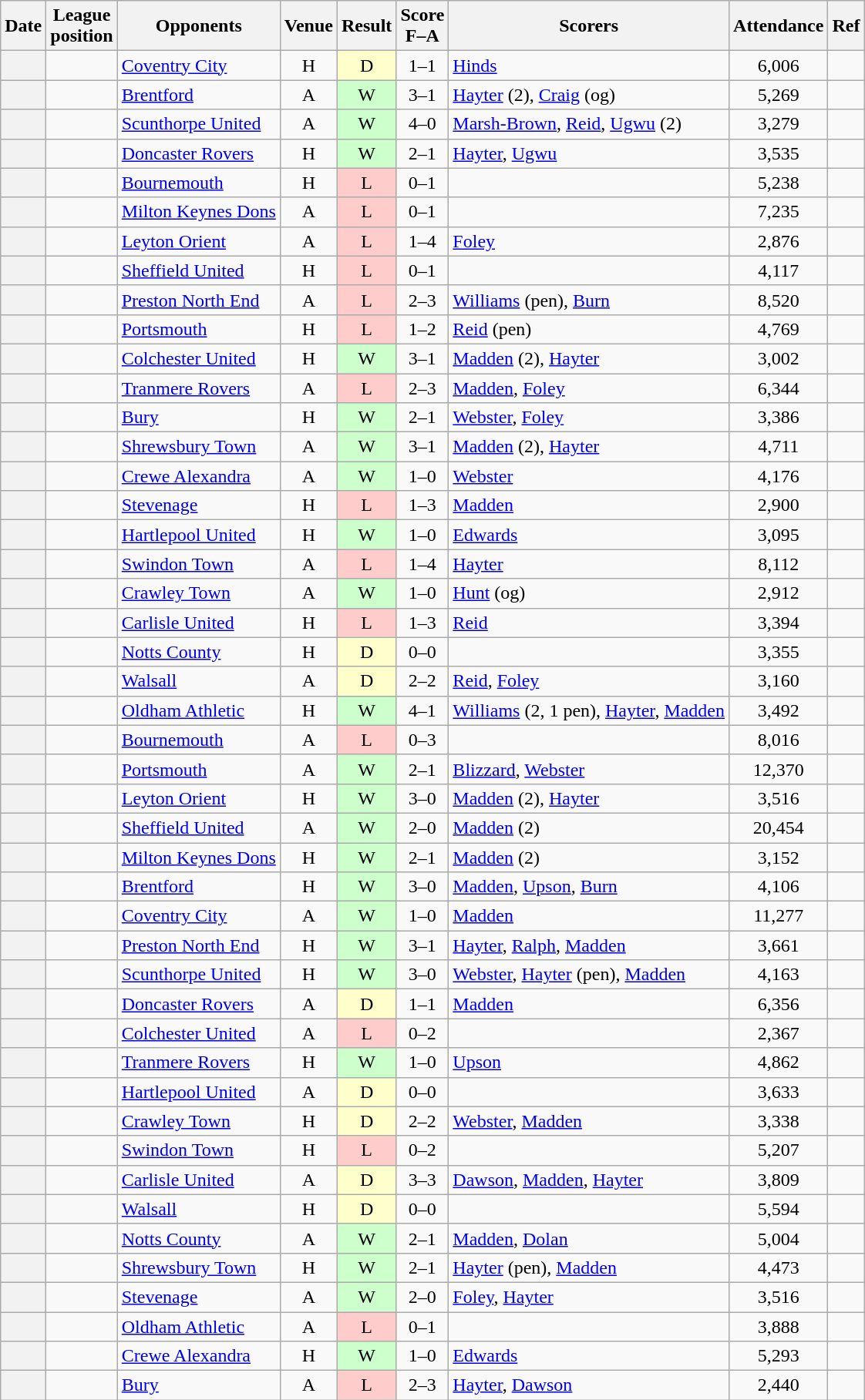<table class="wikitable plainrowheaders sortable" style="text-align:center">
<tr>
<th scope="col">Date</th>
<th scope="col">League<br>position</th>
<th scope="col">Opponents</th>
<th scope="col">Venue</th>
<th scope="col">Result</th>
<th scope="col">Score<br>F–A</th>
<th scope="col" class="unsortable">Scorers</th>
<th scope="col">Attendance</th>
<th scope="col" class="unsortable">Ref</th>
</tr>
<tr>
<th scope="row"></th>
<td></td>
<td align="left"><a href='#'>Coventry City</a></td>
<td>H</td>
<td style="background-color:#FFFFCC">D</td>
<td>1–1</td>
<td align="left"><a href='#'>Hinds</a></td>
<td>6,006</td>
<td></td>
</tr>
<tr>
<th scope="row"></th>
<td></td>
<td align="left"><a href='#'>Brentford</a></td>
<td>A</td>
<td style="background-color:#CCFFCC">W</td>
<td>3–1</td>
<td align="left"><a href='#'>Hayter</a> (2), <a href='#'>Craig</a> (og)</td>
<td>5,269</td>
<td></td>
</tr>
<tr>
<th scope="row"></th>
<td></td>
<td align="left"><a href='#'>Scunthorpe United</a></td>
<td>A</td>
<td style="background-color:#CCFFCC">W</td>
<td>4–0</td>
<td align="left"><a href='#'>Marsh-Brown</a>, <a href='#'>Reid</a>, <a href='#'>Ugwu</a> (2)</td>
<td>3,279</td>
<td></td>
</tr>
<tr>
<th scope="row"></th>
<td></td>
<td align="left"><a href='#'>Doncaster Rovers</a></td>
<td>H</td>
<td style="background-color:#CCFFCC">W</td>
<td>2–1</td>
<td align="left"><a href='#'>Hayter</a>, <a href='#'>Ugwu</a></td>
<td>3,535</td>
<td></td>
</tr>
<tr>
<th scope="row"></th>
<td></td>
<td align="left"><a href='#'>Bournemouth</a></td>
<td>H</td>
<td style="background-color:#FFCCCC">L</td>
<td>0–1</td>
<td align="left"></td>
<td>5,238</td>
<td></td>
</tr>
<tr>
<th scope="row"></th>
<td></td>
<td align="left"><a href='#'>Milton Keynes Dons</a></td>
<td>A</td>
<td style="background-color:#FFCCCC">L</td>
<td>0–1</td>
<td align="left"></td>
<td>7,235</td>
<td></td>
</tr>
<tr>
<th scope="row"></th>
<td></td>
<td align="left"><a href='#'>Leyton Orient</a></td>
<td>A</td>
<td style="background-color:#FFCCCC">L</td>
<td>1–4</td>
<td align="left"><a href='#'>Foley</a></td>
<td>2,876</td>
<td></td>
</tr>
<tr>
<th scope="row"></th>
<td></td>
<td align="left"><a href='#'>Sheffield United</a></td>
<td>H</td>
<td style="background-color:#FFCCCC">L</td>
<td>0–1</td>
<td align="left"></td>
<td>4,117</td>
<td></td>
</tr>
<tr>
<th scope="row"></th>
<td></td>
<td align="left"><a href='#'>Preston North End</a></td>
<td>A</td>
<td style="background-color:#FFCCCC">L</td>
<td>2–3</td>
<td align="left"><a href='#'>Williams</a> (pen), <a href='#'>Burn</a></td>
<td>8,520</td>
<td></td>
</tr>
<tr>
<th scope="row"></th>
<td></td>
<td align="left"><a href='#'>Portsmouth</a></td>
<td>H</td>
<td style="background-color:#FFCCCC">L</td>
<td>1–2</td>
<td align="left"><a href='#'>Reid</a> (pen)</td>
<td>4,769</td>
<td></td>
</tr>
<tr>
<th scope="row"></th>
<td></td>
<td align="left"><a href='#'>Colchester United</a></td>
<td>H</td>
<td style="background-color:#CCFFCC">W</td>
<td>3–1</td>
<td align="left"><a href='#'>Madden</a> (2), <a href='#'>Hayter</a></td>
<td>3,002</td>
<td></td>
</tr>
<tr>
<th scope="row"></th>
<td></td>
<td align="left"><a href='#'>Tranmere Rovers</a></td>
<td>A</td>
<td style="background-color:#FFCCCC">L</td>
<td>2–3</td>
<td align="left"><a href='#'>Madden</a>, <a href='#'>Foley</a></td>
<td>6,344</td>
<td></td>
</tr>
<tr>
<th scope="row"></th>
<td></td>
<td align="left"><a href='#'>Bury</a></td>
<td>H</td>
<td style="background-color:#CCFFCC">W</td>
<td>2–1</td>
<td align="left"><a href='#'>Webster</a>, <a href='#'>Foley</a></td>
<td>3,386</td>
<td></td>
</tr>
<tr>
<th scope="row"></th>
<td></td>
<td align="left"><a href='#'>Shrewsbury Town</a></td>
<td>A</td>
<td style="background-color:#CCFFCC">W</td>
<td>3–1</td>
<td align="left"><a href='#'>Madden</a> (2), <a href='#'>Hayter</a></td>
<td>4,711</td>
<td></td>
</tr>
<tr>
<th scope="row"></th>
<td></td>
<td align="left"><a href='#'>Crewe Alexandra</a></td>
<td>A</td>
<td style="background-color:#CCFFCC">W</td>
<td>1–0</td>
<td align="left"><a href='#'>Webster</a></td>
<td>4,176</td>
<td></td>
</tr>
<tr>
<th scope="row"></th>
<td></td>
<td align="left"><a href='#'>Stevenage</a></td>
<td>H</td>
<td style="background-color:#FFCCCC">L</td>
<td>1–3</td>
<td align="left"><a href='#'>Madden</a></td>
<td>2,900</td>
<td></td>
</tr>
<tr>
<th scope="row"></th>
<td></td>
<td align="left"><a href='#'>Hartlepool United</a></td>
<td>H</td>
<td style="background-color:#CCFFCC">W</td>
<td>1–0</td>
<td align="left"><a href='#'>Edwards</a></td>
<td>3,095</td>
<td></td>
</tr>
<tr>
<th scope="row"></th>
<td></td>
<td align="left"><a href='#'>Swindon Town</a></td>
<td>A</td>
<td style="background-color:#FFCCCC">L</td>
<td>1–4</td>
<td align="left"><a href='#'>Hayter</a></td>
<td>8,112</td>
<td></td>
</tr>
<tr>
<th scope="row"></th>
<td></td>
<td align="left"><a href='#'>Crawley Town</a></td>
<td>A</td>
<td style="background-color:#CCFFCC">W</td>
<td>1–0</td>
<td align="left"><a href='#'>Hunt</a> (og)</td>
<td>2,912</td>
<td></td>
</tr>
<tr>
<th scope="row"></th>
<td></td>
<td align="left"><a href='#'>Carlisle United</a></td>
<td>H</td>
<td style="background-color:#FFCCCC">L</td>
<td>1–3</td>
<td align="left"><a href='#'>Reid</a></td>
<td>3,394</td>
<td></td>
</tr>
<tr>
<th scope="row"></th>
<td></td>
<td align="left"><a href='#'>Notts County</a></td>
<td>H</td>
<td style="background-color:#FFFFCC">D</td>
<td>0–0</td>
<td align="left"></td>
<td>3,355</td>
<td></td>
</tr>
<tr>
<th scope="row"></th>
<td></td>
<td align="left"><a href='#'>Walsall</a></td>
<td>A</td>
<td style="background-color:#FFFFCC">D</td>
<td>2–2</td>
<td align="left"><a href='#'>Reid</a>, <a href='#'>Foley</a></td>
<td>3,160</td>
<td></td>
</tr>
<tr>
<th scope="row"></th>
<td></td>
<td align="left"><a href='#'>Oldham Athletic</a></td>
<td>H</td>
<td style="background-color:#CCFFCC">W</td>
<td>4–1</td>
<td align="left"><a href='#'>Williams</a> (2, 1 pen), <a href='#'>Hayter</a>, <a href='#'>Madden</a></td>
<td>3,492</td>
<td></td>
</tr>
<tr>
<th scope="row"></th>
<td></td>
<td align="left"><a href='#'>Bournemouth</a></td>
<td>A</td>
<td style="background-color:#FFCCCC">L</td>
<td>0–3</td>
<td align="left"></td>
<td>8,016</td>
<td></td>
</tr>
<tr>
<th scope="row"></th>
<td></td>
<td align="left"><a href='#'>Portsmouth</a></td>
<td>A</td>
<td style="background-color:#CCFFCC">W</td>
<td>2–1</td>
<td align="left"><a href='#'>Blizzard</a>, <a href='#'>Webster</a></td>
<td>12,370</td>
<td></td>
</tr>
<tr>
<th scope="row"></th>
<td></td>
<td align="left"><a href='#'>Leyton Orient</a></td>
<td>H</td>
<td style="background-color:#CCFFCC">W</td>
<td>3–0</td>
<td align="left"><a href='#'>Madden</a> (2), <a href='#'>Hayter</a></td>
<td>3,516</td>
<td></td>
</tr>
<tr>
<th scope="row"></th>
<td></td>
<td align="left"><a href='#'>Sheffield United</a></td>
<td>A</td>
<td style="background-color:#CCFFCC">W</td>
<td>2–0</td>
<td align="left"><a href='#'>Madden</a> (2)</td>
<td>20,454</td>
<td></td>
</tr>
<tr>
<th scope="row"></th>
<td></td>
<td align="left"><a href='#'>Milton Keynes Dons</a></td>
<td>H</td>
<td style="background-color:#CCFFCC">W</td>
<td>2–1</td>
<td align="left"><a href='#'>Madden</a> (2)</td>
<td>3,152</td>
<td></td>
</tr>
<tr>
<th scope="row"></th>
<td></td>
<td align="left"><a href='#'>Brentford</a></td>
<td>H</td>
<td style="background-color:#CCFFCC">W</td>
<td>3–0</td>
<td align="left"><a href='#'>Madden</a>, <a href='#'>Upson</a>, <a href='#'>Burn</a></td>
<td>4,106</td>
<td></td>
</tr>
<tr>
<th scope="row"></th>
<td></td>
<td align="left"><a href='#'>Coventry City</a></td>
<td>A</td>
<td style="background-color:#CCFFCC">W</td>
<td>1–0</td>
<td align="left"><a href='#'>Madden</a></td>
<td>11,277</td>
<td></td>
</tr>
<tr>
<th scope="row"></th>
<td></td>
<td align="left"><a href='#'>Preston North End</a></td>
<td>H</td>
<td style="background-color:#CCFFCC">W</td>
<td>3–1</td>
<td align="left"><a href='#'>Hayter</a>, <a href='#'>Ralph</a>, <a href='#'>Madden</a></td>
<td>3,661</td>
<td></td>
</tr>
<tr>
<th scope="row"></th>
<td></td>
<td align="left"><a href='#'>Scunthorpe United</a></td>
<td>H</td>
<td style="background-color:#CCFFCC">W</td>
<td>3–0</td>
<td align="left"><a href='#'>Webster</a>, <a href='#'>Hayter</a> (pen), <a href='#'>Madden</a></td>
<td>4,163</td>
<td></td>
</tr>
<tr>
<th scope="row"></th>
<td></td>
<td align="left"><a href='#'>Doncaster Rovers</a></td>
<td>A</td>
<td style="background-color:#FFFFCC">D</td>
<td>1–1</td>
<td align="left"><a href='#'>Madden</a></td>
<td>6,356</td>
<td></td>
</tr>
<tr>
<th scope="row"></th>
<td></td>
<td align="left"><a href='#'>Colchester United</a></td>
<td>A</td>
<td style="background-color:#FFCCCC">L</td>
<td>0–2</td>
<td align="left"></td>
<td>2,367</td>
<td></td>
</tr>
<tr>
<th scope="row"></th>
<td></td>
<td align="left"><a href='#'>Tranmere Rovers</a></td>
<td>H</td>
<td style="background-color:#CCFFCC">W</td>
<td>1–0</td>
<td align="left"><a href='#'>Upson</a></td>
<td>4,862</td>
<td></td>
</tr>
<tr>
<th scope="row"></th>
<td></td>
<td align="left"><a href='#'>Hartlepool United</a></td>
<td>A</td>
<td style="background-color:#FFFFCC">D</td>
<td>0–0</td>
<td align="left"></td>
<td>3,633</td>
<td></td>
</tr>
<tr>
<th scope="row"></th>
<td></td>
<td align="left"><a href='#'>Crawley Town</a></td>
<td>H</td>
<td style="background-color:#FFFFCC">D</td>
<td>2–2</td>
<td align="left"><a href='#'>Webster</a>, <a href='#'>Madden</a></td>
<td>3,338</td>
<td></td>
</tr>
<tr>
<th scope="row"></th>
<td></td>
<td align="left"><a href='#'>Swindon Town</a></td>
<td>H</td>
<td style="background-color:#FFCCCC">L</td>
<td>0–2</td>
<td align="left"></td>
<td>5,207</td>
<td></td>
</tr>
<tr>
<th scope="row"></th>
<td></td>
<td align="left"><a href='#'>Carlisle United</a></td>
<td>A</td>
<td style="background-color:#FFFFCC">D</td>
<td>3–3</td>
<td align="left"><a href='#'>Dawson</a>, <a href='#'>Madden</a>, <a href='#'>Hayter</a></td>
<td>3,809</td>
<td></td>
</tr>
<tr>
<th scope="row"></th>
<td></td>
<td align="left"><a href='#'>Walsall</a></td>
<td>H</td>
<td style="background-color:#FFFFCC">D</td>
<td>0–0</td>
<td align="left"></td>
<td>5,594</td>
<td></td>
</tr>
<tr>
<th scope="row"></th>
<td></td>
<td align="left"><a href='#'>Notts County</a></td>
<td>A</td>
<td style="background-color:#CCFFCC">W</td>
<td>2–1</td>
<td align="left"><a href='#'>Madden</a>, <a href='#'>Dolan</a></td>
<td>5,004</td>
<td></td>
</tr>
<tr>
<th scope="row"></th>
<td></td>
<td align="left"><a href='#'>Shrewsbury Town</a></td>
<td>H</td>
<td style="background-color:#CCFFCC">W</td>
<td>2–1</td>
<td align="left"><a href='#'>Hayter</a> (pen), <a href='#'>Madden</a></td>
<td>4,473</td>
<td></td>
</tr>
<tr>
<th scope="row"></th>
<td></td>
<td align="left"><a href='#'>Stevenage</a></td>
<td>A</td>
<td style="background-color:#CCFFCC">W</td>
<td>2–0</td>
<td align="left"><a href='#'>Foley</a>, <a href='#'>Hayter</a></td>
<td>3,516</td>
<td></td>
</tr>
<tr>
<th scope="row"></th>
<td></td>
<td align="left"><a href='#'>Oldham Athletic</a></td>
<td>A</td>
<td style="background-color:#FFCCCC">L</td>
<td>0–1</td>
<td align="left"></td>
<td>3,888</td>
<td></td>
</tr>
<tr>
<th scope="row"></th>
<td></td>
<td align="left"><a href='#'>Crewe Alexandra</a></td>
<td>H</td>
<td style="background-color:#CCFFCC">W</td>
<td>1–0</td>
<td align="left"><a href='#'>Edwards</a></td>
<td>5,293</td>
<td></td>
</tr>
<tr>
<th scope="row"></th>
<td></td>
<td align="left"><a href='#'>Bury</a></td>
<td>A</td>
<td style="background-color:#FFCCCC">L</td>
<td>2–3</td>
<td align="left"><a href='#'>Hayter</a>, <a href='#'>Dawson</a></td>
<td>2,440</td>
<td></td>
</tr>
</table>
